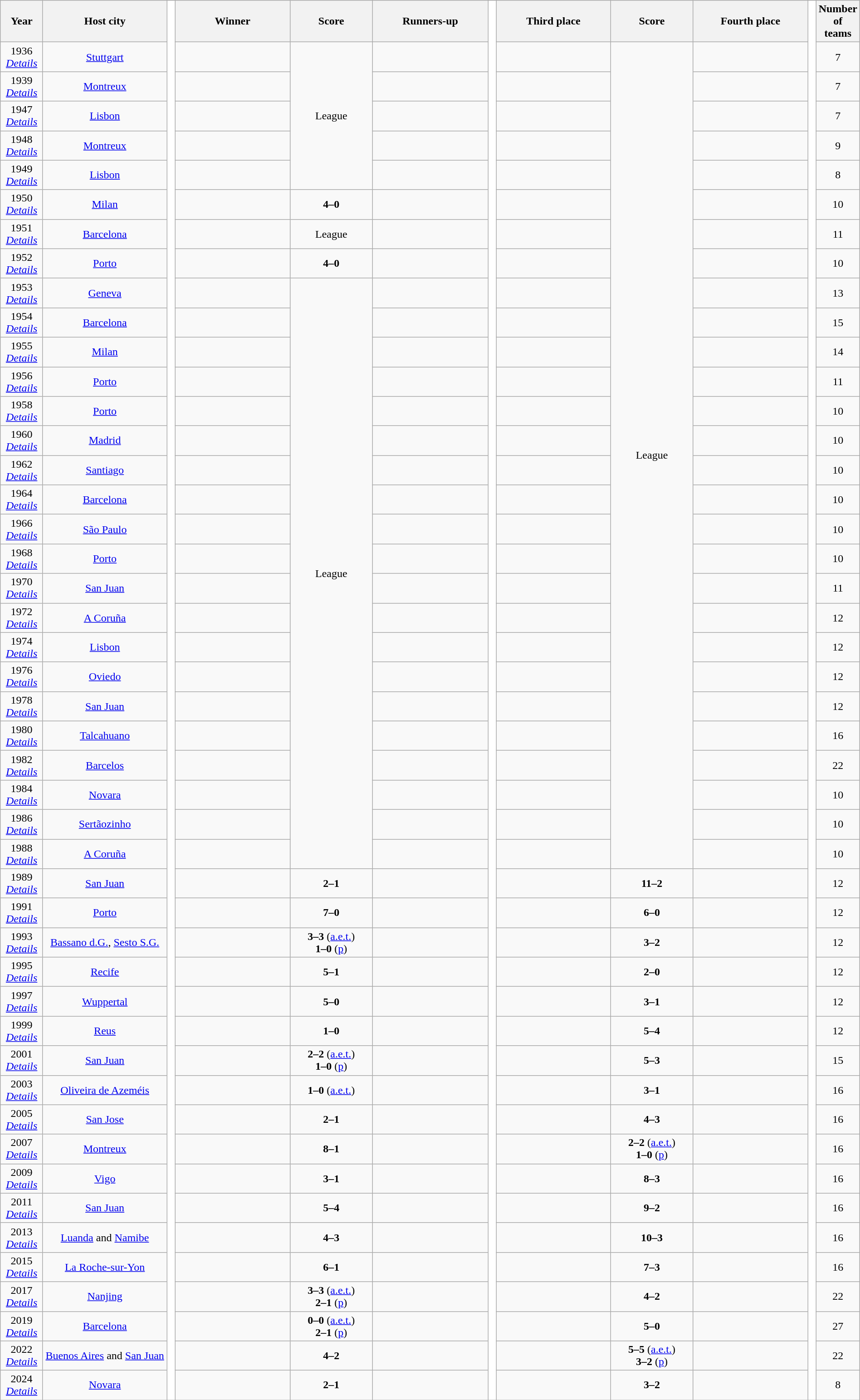<table class="wikitable" style="text-align:center;width:100%">
<tr>
<th width=5%>Year</th>
<th width=15%>Host city</th>
<th rowspan="47" style="width:1%;background:#fff"></th>
<th width=14%>Winner</th>
<th width=10%>Score</th>
<th width=14%>Runners-up</th>
<th rowspan="47" style="width:1%;background:#fff"></th>
<th width=14%>Third place</th>
<th width=10%>Score</th>
<th width=14%>Fourth place</th>
<th rowspan="47" style="width:1%;background:#fff"></th>
<th width=4%>Number of teams</th>
</tr>
<tr>
<td>1936<br> <em><a href='#'>Details</a></em></td>
<td> <a href='#'>Stuttgart</a></td>
<td><strong></strong></td>
<td rowspan="5"><span>League</span></td>
<td></td>
<td></td>
<td rowspan="28"><span>League</span></td>
<td></td>
<td>7</td>
</tr>
<tr>
<td>1939<br> <em><a href='#'>Details</a></em></td>
<td> <a href='#'>Montreux</a></td>
<td><strong></strong></td>
<td></td>
<td></td>
<td></td>
<td>7</td>
</tr>
<tr>
<td>1947<br> <em><a href='#'>Details</a></em></td>
<td> <a href='#'>Lisbon</a></td>
<td><strong></strong></td>
<td></td>
<td></td>
<td></td>
<td>7</td>
</tr>
<tr>
<td>1948<br> <em><a href='#'>Details</a></em></td>
<td> <a href='#'>Montreux</a></td>
<td><strong></strong></td>
<td></td>
<td></td>
<td></td>
<td>9</td>
</tr>
<tr>
<td>1949<br> <em><a href='#'>Details</a></em></td>
<td> <a href='#'>Lisbon</a></td>
<td><strong></strong></td>
<td></td>
<td></td>
<td></td>
<td>8</td>
</tr>
<tr>
<td>1950<br> <em><a href='#'>Details</a></em></td>
<td> <a href='#'>Milan</a></td>
<td><strong></strong></td>
<td><strong>4–0</strong></td>
<td></td>
<td></td>
<td></td>
<td>10</td>
</tr>
<tr>
<td>1951<br> <em><a href='#'>Details</a></em></td>
<td> <a href='#'>Barcelona</a></td>
<td><strong></strong></td>
<td><span>League</span></td>
<td></td>
<td></td>
<td></td>
<td>11</td>
</tr>
<tr>
<td>1952<br> <em><a href='#'>Details</a></em></td>
<td> <a href='#'>Porto</a></td>
<td><strong></strong></td>
<td><strong>4–0</strong></td>
<td></td>
<td></td>
<td></td>
<td>10</td>
</tr>
<tr>
<td>1953<br> <em><a href='#'>Details</a></em></td>
<td> <a href='#'>Geneva</a></td>
<td><strong></strong></td>
<td rowspan="20"><span>League</span></td>
<td></td>
<td></td>
<td></td>
<td>13</td>
</tr>
<tr>
<td>1954<br> <em><a href='#'>Details</a></em></td>
<td> <a href='#'>Barcelona</a></td>
<td><strong></strong></td>
<td></td>
<td></td>
<td></td>
<td>15</td>
</tr>
<tr>
<td>1955<br> <em><a href='#'>Details</a></em></td>
<td> <a href='#'>Milan</a></td>
<td><strong></strong></td>
<td></td>
<td></td>
<td></td>
<td>14</td>
</tr>
<tr>
<td>1956<br> <em><a href='#'>Details</a></em></td>
<td> <a href='#'>Porto</a></td>
<td><strong></strong></td>
<td></td>
<td></td>
<td></td>
<td>11</td>
</tr>
<tr>
<td>1958<br> <em><a href='#'>Details</a></em></td>
<td> <a href='#'>Porto</a></td>
<td><strong></strong></td>
<td></td>
<td></td>
<td></td>
<td>10</td>
</tr>
<tr>
<td>1960<br> <em><a href='#'>Details</a></em></td>
<td> <a href='#'>Madrid</a></td>
<td><strong></strong></td>
<td></td>
<td></td>
<td></td>
<td>10</td>
</tr>
<tr>
<td>1962<br> <em><a href='#'>Details</a></em></td>
<td> <a href='#'>Santiago</a></td>
<td><strong></strong></td>
<td></td>
<td></td>
<td></td>
<td>10</td>
</tr>
<tr>
<td>1964<br> <em><a href='#'>Details</a></em></td>
<td> <a href='#'>Barcelona</a></td>
<td><strong></strong></td>
<td></td>
<td></td>
<td></td>
<td>10</td>
</tr>
<tr>
<td>1966<br> <em><a href='#'>Details</a></em></td>
<td> <a href='#'>São Paulo</a></td>
<td><strong></strong></td>
<td></td>
<td></td>
<td></td>
<td>10</td>
</tr>
<tr>
<td>1968<br> <em><a href='#'>Details</a></em></td>
<td> <a href='#'>Porto</a></td>
<td><strong></strong></td>
<td></td>
<td></td>
<td></td>
<td>10</td>
</tr>
<tr>
<td>1970<br> <em><a href='#'>Details</a></em></td>
<td> <a href='#'>San Juan</a></td>
<td><strong></strong></td>
<td></td>
<td></td>
<td></td>
<td>11</td>
</tr>
<tr>
<td>1972<br> <em><a href='#'>Details</a></em></td>
<td> <a href='#'>A Coruña</a></td>
<td><strong></strong></td>
<td></td>
<td></td>
<td></td>
<td>12</td>
</tr>
<tr>
<td>1974<br> <em><a href='#'>Details</a></em></td>
<td> <a href='#'>Lisbon</a></td>
<td><strong></strong></td>
<td></td>
<td></td>
<td></td>
<td>12</td>
</tr>
<tr>
<td>1976<br> <em><a href='#'>Details</a></em></td>
<td> <a href='#'>Oviedo</a></td>
<td><strong></strong></td>
<td></td>
<td></td>
<td></td>
<td>12</td>
</tr>
<tr>
<td>1978<br> <em><a href='#'>Details</a></em></td>
<td> <a href='#'>San Juan</a></td>
<td><strong></strong></td>
<td></td>
<td></td>
<td></td>
<td>12</td>
</tr>
<tr>
<td>1980<br> <em><a href='#'>Details</a></em></td>
<td> <a href='#'>Talcahuano</a></td>
<td><strong></strong></td>
<td></td>
<td></td>
<td></td>
<td>16</td>
</tr>
<tr>
<td>1982<br> <em><a href='#'>Details</a></em></td>
<td> <a href='#'>Barcelos</a></td>
<td><strong></strong></td>
<td></td>
<td></td>
<td></td>
<td>22</td>
</tr>
<tr>
<td>1984<br> <em><a href='#'>Details</a></em></td>
<td> <a href='#'>Novara</a></td>
<td><strong></strong></td>
<td></td>
<td></td>
<td></td>
<td>10</td>
</tr>
<tr>
<td>1986<br> <em><a href='#'>Details</a></em></td>
<td> <a href='#'>Sertãozinho</a></td>
<td><strong></strong></td>
<td></td>
<td></td>
<td></td>
<td>10</td>
</tr>
<tr>
<td>1988<br> <em><a href='#'>Details</a></em></td>
<td> <a href='#'>A Coruña</a></td>
<td><strong></strong></td>
<td></td>
<td></td>
<td></td>
<td>10</td>
</tr>
<tr>
<td>1989<br> <em><a href='#'>Details</a></em></td>
<td> <a href='#'>San Juan</a></td>
<td><strong></strong></td>
<td><strong>2–1</strong></td>
<td></td>
<td></td>
<td><strong>11–2</strong></td>
<td></td>
<td>12</td>
</tr>
<tr>
<td>1991<br> <em><a href='#'>Details</a></em></td>
<td> <a href='#'>Porto</a></td>
<td><strong></strong></td>
<td><strong>7–0</strong></td>
<td></td>
<td></td>
<td><strong>6–0</strong></td>
<td></td>
<td>12</td>
</tr>
<tr>
<td>1993<br> <em><a href='#'>Details</a></em></td>
<td> <a href='#'>Bassano d.G.</a>, <a href='#'>Sesto S.G.</a></td>
<td><strong></strong></td>
<td><strong>3–3</strong> (<a href='#'>a.e.t.</a>)<br><strong>1–0</strong> (<a href='#'>p</a>)</td>
<td></td>
<td></td>
<td><strong>3–2</strong></td>
<td></td>
<td>12</td>
</tr>
<tr>
<td>1995<br> <em><a href='#'>Details</a></em></td>
<td> <a href='#'>Recife</a></td>
<td><strong></strong></td>
<td><strong>5–1</strong></td>
<td></td>
<td></td>
<td><strong>2–0</strong></td>
<td></td>
<td>12</td>
</tr>
<tr>
<td>1997<br> <em><a href='#'>Details</a></em></td>
<td> <a href='#'>Wuppertal</a></td>
<td><strong></strong></td>
<td><strong>5–0</strong></td>
<td></td>
<td></td>
<td><strong>3–1</strong></td>
<td></td>
<td>12</td>
</tr>
<tr>
<td>1999<br> <em><a href='#'>Details</a></em></td>
<td> <a href='#'>Reus</a></td>
<td><strong></strong></td>
<td><strong>1–0</strong></td>
<td></td>
<td></td>
<td><strong>5–4</strong></td>
<td></td>
<td>12</td>
</tr>
<tr>
<td>2001<br> <em><a href='#'>Details</a></em></td>
<td> <a href='#'>San Juan</a></td>
<td><strong></strong></td>
<td><strong>2–2</strong> (<a href='#'>a.e.t.</a>)<br><strong>1–0</strong> (<a href='#'>p</a>)</td>
<td></td>
<td></td>
<td><strong>5–3</strong></td>
<td></td>
<td>15</td>
</tr>
<tr>
<td>2003<br> <em><a href='#'>Details</a></em></td>
<td> <a href='#'>Oliveira de Azeméis</a></td>
<td><strong></strong></td>
<td><strong>1–0</strong> (<a href='#'>a.e.t.</a>)</td>
<td></td>
<td></td>
<td><strong>3–1</strong></td>
<td></td>
<td>16</td>
</tr>
<tr>
<td>2005<br> <em><a href='#'>Details</a></em></td>
<td> <a href='#'>San Jose</a></td>
<td><strong></strong></td>
<td><strong>2–1</strong></td>
<td></td>
<td></td>
<td><strong>4–3</strong></td>
<td></td>
<td>16</td>
</tr>
<tr>
<td>2007<br> <em><a href='#'>Details</a></em></td>
<td> <a href='#'>Montreux</a></td>
<td><strong></strong></td>
<td><strong>8–1</strong></td>
<td></td>
<td></td>
<td><strong>2–2</strong> (<a href='#'>a.e.t.</a>)<br><strong>1–0</strong> (<a href='#'>p</a>)</td>
<td></td>
<td>16</td>
</tr>
<tr>
<td>2009<br> <em><a href='#'>Details</a></em></td>
<td> <a href='#'>Vigo</a></td>
<td><strong></strong></td>
<td><strong>3–1</strong></td>
<td></td>
<td></td>
<td><strong>8–3</strong></td>
<td></td>
<td>16</td>
</tr>
<tr>
<td>2011<br> <em><a href='#'>Details</a></em></td>
<td> <a href='#'>San Juan</a></td>
<td><strong></strong></td>
<td><strong>5–4</strong></td>
<td></td>
<td></td>
<td><strong>9–2</strong></td>
<td></td>
<td>16</td>
</tr>
<tr>
<td>2013<br> <em><a href='#'>Details</a></em></td>
<td> <a href='#'>Luanda</a> and <a href='#'>Namibe</a></td>
<td><strong></strong></td>
<td><strong>4–3</strong></td>
<td></td>
<td></td>
<td><strong>10–3</strong></td>
<td></td>
<td>16</td>
</tr>
<tr>
<td>2015<br> <em><a href='#'>Details</a></em></td>
<td> <a href='#'>La Roche-sur-Yon</a></td>
<td><strong></strong></td>
<td><strong>6–1</strong></td>
<td></td>
<td></td>
<td><strong>7–3</strong></td>
<td></td>
<td>16</td>
</tr>
<tr>
<td>2017<br> <em><a href='#'>Details</a></em></td>
<td> <a href='#'>Nanjing</a></td>
<td><strong></strong></td>
<td><strong>3–3</strong> (<a href='#'>a.e.t.</a>)<br><strong>2–1</strong> (<a href='#'>p</a>)</td>
<td></td>
<td></td>
<td><strong>4–2</strong></td>
<td></td>
<td>22</td>
</tr>
<tr>
<td>2019<br> <em><a href='#'>Details</a></em></td>
<td> <a href='#'>Barcelona</a></td>
<td><strong></strong></td>
<td><strong>0–0</strong> (<a href='#'>a.e.t.</a>)<br><strong>2–1</strong> (<a href='#'>p</a>)</td>
<td></td>
<td></td>
<td><strong>5–0</strong></td>
<td></td>
<td>27</td>
</tr>
<tr>
<td>2022<br> <em><a href='#'>Details</a></em></td>
<td> <a href='#'>Buenos Aires</a> and <a href='#'>San Juan</a></td>
<td><strong></strong></td>
<td><strong>4–2</strong></td>
<td></td>
<td></td>
<td><strong>5–5</strong> (<a href='#'>a.e.t.</a>)<br><strong>3–2</strong> (<a href='#'>p</a>)</td>
<td></td>
<td>22</td>
</tr>
<tr>
<td>2024<br> <em><a href='#'>Details</a></em></td>
<td> <a href='#'>Novara</a></td>
<td><strong></strong></td>
<td><strong>2–1</strong></td>
<td></td>
<td></td>
<td><strong>3–2</strong></td>
<td></td>
<td>8</td>
</tr>
</table>
